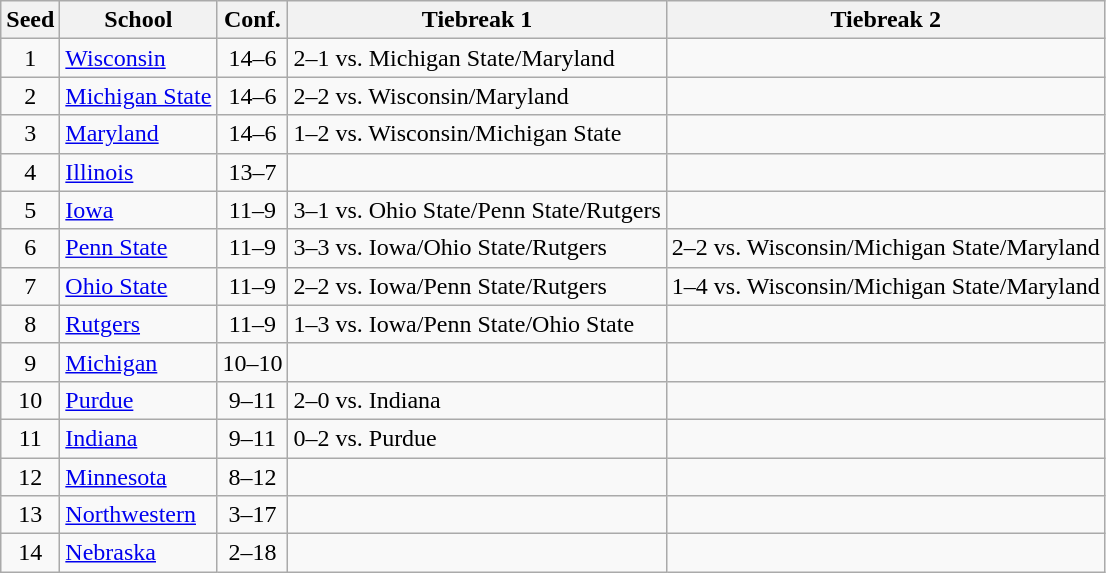<table class="wikitable">
<tr>
<th>Seed</th>
<th>School</th>
<th>Conf.</th>
<th>Tiebreak 1</th>
<th>Tiebreak 2</th>
</tr>
<tr>
<td align=center>1</td>
<td><a href='#'>Wisconsin</a></td>
<td align=center>14–6</td>
<td align=left>2–1 vs. Michigan State/Maryland</td>
<td></td>
</tr>
<tr>
<td align=center>2</td>
<td><a href='#'>Michigan State</a></td>
<td align=center>14–6</td>
<td align=left>2–2 vs. Wisconsin/Maryland</td>
<td></td>
</tr>
<tr>
<td align=center>3</td>
<td><a href='#'>Maryland</a></td>
<td align=center>14–6</td>
<td align=left>1–2 vs. Wisconsin/Michigan State</td>
<td></td>
</tr>
<tr>
<td align=center>4</td>
<td><a href='#'>Illinois</a></td>
<td align=center>13–7</td>
<td></td>
<td></td>
</tr>
<tr>
<td align=center>5</td>
<td><a href='#'>Iowa</a></td>
<td align=center>11–9</td>
<td>3–1 vs. Ohio State/Penn State/Rutgers</td>
<td></td>
</tr>
<tr>
<td align=center>6</td>
<td><a href='#'>Penn State</a></td>
<td align=center>11–9</td>
<td>3–3 vs. Iowa/Ohio State/Rutgers</td>
<td>2–2 vs. Wisconsin/Michigan State/Maryland</td>
</tr>
<tr>
<td align=center>7</td>
<td><a href='#'>Ohio State</a></td>
<td align=center>11–9</td>
<td>2–2 vs. Iowa/Penn State/Rutgers</td>
<td>1–4 vs. Wisconsin/Michigan State/Maryland</td>
</tr>
<tr>
<td align=center>8</td>
<td><a href='#'>Rutgers</a></td>
<td align=center>11–9</td>
<td>1–3 vs. Iowa/Penn State/Ohio State</td>
<td></td>
</tr>
<tr>
<td align=center>9</td>
<td><a href='#'>Michigan</a></td>
<td align=center>10–10</td>
<td></td>
<td></td>
</tr>
<tr>
<td align=center>10</td>
<td><a href='#'>Purdue</a></td>
<td align=center>9–11</td>
<td>2–0 vs. Indiana</td>
<td></td>
</tr>
<tr>
<td align=center>11</td>
<td><a href='#'>Indiana</a></td>
<td align=center>9–11</td>
<td>0–2 vs. Purdue</td>
<td></td>
</tr>
<tr>
<td align=center>12</td>
<td><a href='#'>Minnesota</a></td>
<td align=center>8–12</td>
<td></td>
<td></td>
</tr>
<tr>
<td align=center>13</td>
<td><a href='#'>Northwestern</a></td>
<td align=center>3–17</td>
<td></td>
<td></td>
</tr>
<tr>
<td align=center>14</td>
<td><a href='#'>Nebraska</a></td>
<td align=center>2–18</td>
<td></td>
<td></td>
</tr>
</table>
